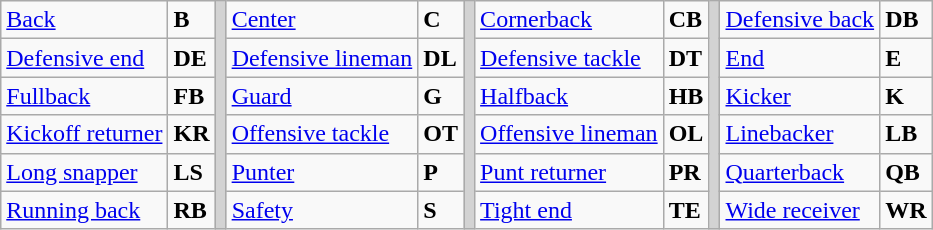<table class="wikitable">
<tr>
<td><a href='#'>Back</a></td>
<td><strong>B</strong></td>
<td rowSpan="6" style="background-color:lightgrey;"></td>
<td><a href='#'>Center</a></td>
<td><strong>C</strong></td>
<td rowSpan="6" style="background-color:lightgrey;"></td>
<td><a href='#'>Cornerback</a></td>
<td><strong>CB</strong></td>
<td rowSpan="6" style="background-color:lightgrey;"></td>
<td><a href='#'>Defensive back</a></td>
<td><strong>DB</strong></td>
</tr>
<tr>
<td><a href='#'>Defensive end</a></td>
<td><strong>DE</strong></td>
<td><a href='#'>Defensive lineman</a></td>
<td><strong>DL</strong></td>
<td><a href='#'>Defensive tackle</a></td>
<td><strong>DT</strong></td>
<td><a href='#'>End</a></td>
<td><strong>E</strong></td>
</tr>
<tr>
<td><a href='#'>Fullback</a></td>
<td><strong>FB</strong></td>
<td><a href='#'>Guard</a></td>
<td><strong>G</strong></td>
<td><a href='#'>Halfback</a></td>
<td><strong>HB</strong></td>
<td><a href='#'>Kicker</a></td>
<td><strong>K</strong></td>
</tr>
<tr>
<td><a href='#'>Kickoff returner</a></td>
<td><strong>KR</strong></td>
<td><a href='#'>Offensive tackle</a></td>
<td><strong>OT</strong></td>
<td><a href='#'>Offensive lineman</a></td>
<td><strong>OL</strong></td>
<td><a href='#'>Linebacker</a></td>
<td><strong>LB</strong></td>
</tr>
<tr>
<td><a href='#'>Long snapper</a></td>
<td><strong>LS</strong></td>
<td><a href='#'>Punter</a></td>
<td><strong>P</strong></td>
<td><a href='#'>Punt returner</a></td>
<td><strong>PR</strong></td>
<td><a href='#'>Quarterback</a></td>
<td><strong>QB</strong></td>
</tr>
<tr>
<td><a href='#'>Running back</a></td>
<td><strong>RB</strong></td>
<td><a href='#'>Safety</a></td>
<td><strong>S</strong></td>
<td><a href='#'>Tight end</a></td>
<td><strong>TE</strong></td>
<td><a href='#'>Wide receiver</a></td>
<td><strong>WR</strong></td>
</tr>
</table>
